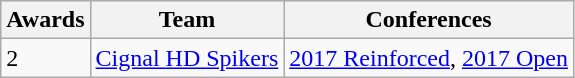<table class="wikitable sortable">
<tr>
<th>Awards</th>
<th>Team</th>
<th class="unsortable">Conferences</th>
</tr>
<tr>
<td>2</td>
<td><a href='#'>Cignal HD Spikers</a></td>
<td><a href='#'>2017 Reinforced</a>, <a href='#'>2017 Open</a></td>
</tr>
</table>
